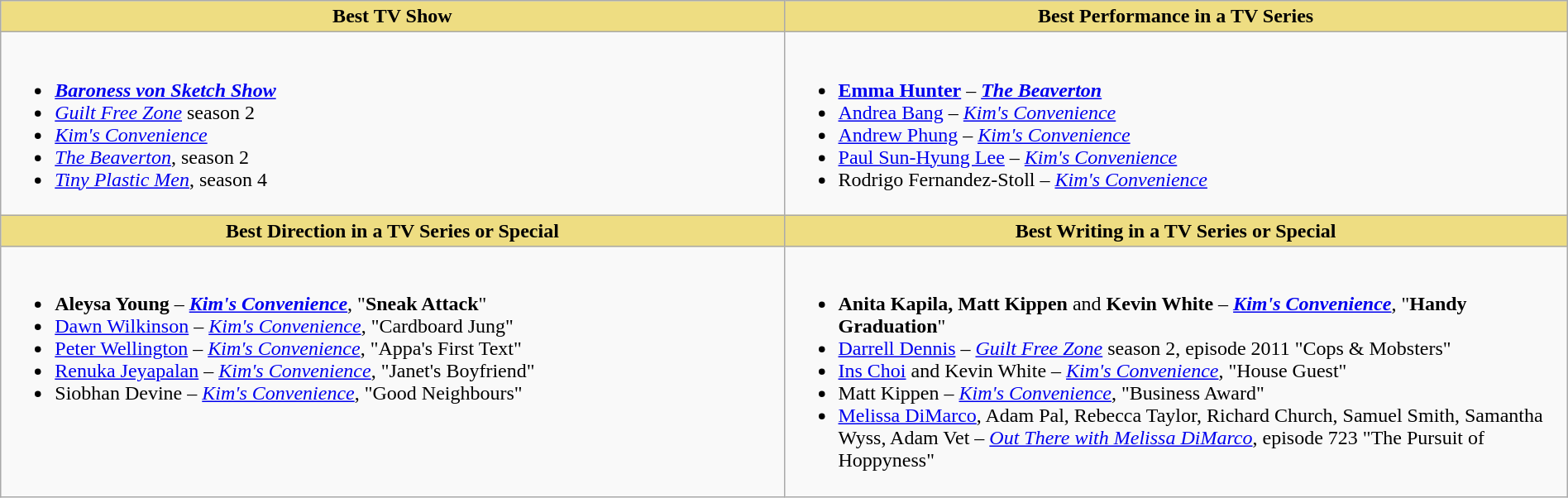<table class="wikitable" style="width:100%;">
<tr>
<th style="background:#EEDD82; width:50%">Best TV Show</th>
<th style="background:#EEDD82; width:50%">Best Performance in a TV Series</th>
</tr>
<tr>
<td valign="top"><br><ul><li> <strong><em><a href='#'>Baroness von Sketch Show</a></em></strong></li><li><em><a href='#'>Guilt Free Zone</a></em> season 2</li><li><em><a href='#'>Kim's Convenience</a></em></li><li><em><a href='#'>The Beaverton</a></em>, season 2</li><li><em><a href='#'>Tiny Plastic Men</a></em>, season 4</li></ul></td>
<td valign="top"><br><ul><li> <strong><a href='#'>Emma Hunter</a></strong> – <strong><em><a href='#'>The Beaverton</a></em></strong></li><li><a href='#'>Andrea Bang</a> – <em><a href='#'>Kim's Convenience</a></em></li><li><a href='#'>Andrew Phung</a> – <em><a href='#'>Kim's Convenience</a></em></li><li><a href='#'>Paul Sun-Hyung Lee</a> – <em><a href='#'>Kim's Convenience</a></em></li><li>Rodrigo Fernandez-Stoll – <em><a href='#'>Kim's Convenience</a></em></li></ul></td>
</tr>
<tr>
<th style="background:#EEDD82; width:50%">Best Direction in a TV Series or Special</th>
<th style="background:#EEDD82; width:50%">Best Writing in a TV Series or Special</th>
</tr>
<tr>
<td valign="top"><br><ul><li> <strong>Aleysa Young</strong> – <strong><em><a href='#'>Kim's Convenience</a></em></strong>, "<strong>Sneak Attack</strong>"</li><li><a href='#'>Dawn Wilkinson</a> – <em><a href='#'>Kim's Convenience</a></em>, "Cardboard Jung"</li><li><a href='#'>Peter Wellington</a> – <em><a href='#'>Kim's Convenience</a></em>, "Appa's First Text"</li><li><a href='#'>Renuka Jeyapalan</a> – <em><a href='#'>Kim's Convenience</a></em>, "Janet's Boyfriend"</li><li>Siobhan Devine – <em><a href='#'>Kim's Convenience</a></em>, "Good Neighbours"</li></ul></td>
<td valign="top"><br><ul><li> <strong>Anita Kapila, Matt Kippen</strong> and <strong>Kevin White</strong> – <strong><em><a href='#'>Kim's Convenience</a></em></strong>, "<strong>Handy Graduation</strong>"</li><li><a href='#'>Darrell Dennis</a> – <em><a href='#'>Guilt Free Zone</a></em> season 2, episode 2011 "Cops & Mobsters"</li><li><a href='#'>Ins Choi</a> and Kevin White – <em><a href='#'>Kim's Convenience</a></em>, "House Guest"</li><li>Matt Kippen – <em><a href='#'>Kim's Convenience</a></em>, "Business Award"</li><li><a href='#'>Melissa DiMarco</a>, Adam Pal, Rebecca Taylor, Richard Church, Samuel Smith, Samantha Wyss, Adam Vet – <em><a href='#'>Out There with Melissa DiMarco</a></em>, episode 723 "The Pursuit of Hoppyness"</li></ul></td>
</tr>
</table>
